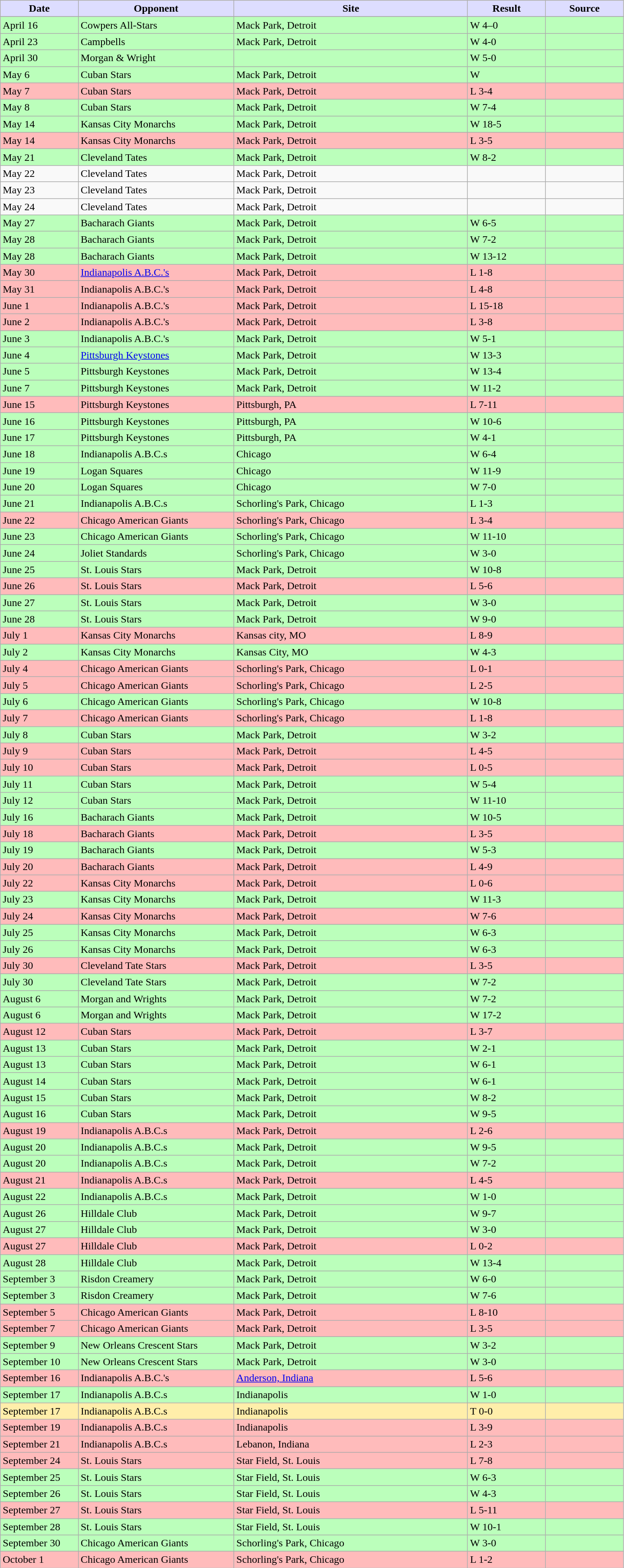<table class="wikitable sortable">
<tr>
<th style="background:#ddf; width:10%;">Date</th>
<th style="background:#ddf; width:20%;">Opponent</th>
<th style="background:#ddf; width:30%;">Site</th>
<th style="background:#ddf; width:10%;">Result</th>
<th style="background:#ddf; width:10%;">Source</th>
</tr>
<tr style="text-align:center;">
</tr>
<tr bgcolor="bbffbb">
<td>April 16</td>
<td>Cowpers All-Stars</td>
<td>Mack Park, Detroit</td>
<td>W 4–0</td>
<td></td>
</tr>
<tr bgcolor="bbffbb">
<td>April 23</td>
<td>Campbells</td>
<td>Mack Park, Detroit</td>
<td>W 4-0</td>
<td></td>
</tr>
<tr bgcolor="bbffbb">
<td>April 30</td>
<td>Morgan & Wright</td>
<td></td>
<td>W 5-0</td>
<td></td>
</tr>
<tr bgcolor="bbffbb">
<td>May 6</td>
<td>Cuban Stars</td>
<td>Mack Park, Detroit</td>
<td>W</td>
<td></td>
</tr>
<tr bgcolor="ffbbbb">
<td>May 7</td>
<td>Cuban Stars</td>
<td>Mack Park, Detroit</td>
<td>L 3-4</td>
<td></td>
</tr>
<tr bgcolor="bbffbb">
<td>May 8</td>
<td>Cuban Stars</td>
<td>Mack Park, Detroit</td>
<td>W 7-4</td>
<td></td>
</tr>
<tr bgcolor="bbffbb">
<td>May 14</td>
<td>Kansas City Monarchs</td>
<td>Mack Park, Detroit</td>
<td>W 18-5</td>
<td></td>
</tr>
<tr bgcolor="ffbbbb">
<td>May 14</td>
<td>Kansas City Monarchs</td>
<td>Mack Park, Detroit</td>
<td>L 3-5</td>
<td></td>
</tr>
<tr bgcolor="bbffbb">
<td>May 21</td>
<td>Cleveland Tates</td>
<td>Mack Park, Detroit</td>
<td>W 8-2</td>
<td></td>
</tr>
<tr>
<td>May 22</td>
<td>Cleveland Tates</td>
<td>Mack Park, Detroit</td>
<td></td>
<td></td>
</tr>
<tr>
<td>May 23</td>
<td>Cleveland Tates</td>
<td>Mack Park, Detroit</td>
<td></td>
<td></td>
</tr>
<tr>
<td>May 24</td>
<td>Cleveland Tates</td>
<td>Mack Park, Detroit</td>
<td></td>
<td></td>
</tr>
<tr bgcolor="bbffbb">
<td>May 27</td>
<td>Bacharach Giants</td>
<td>Mack Park, Detroit</td>
<td>W 6-5</td>
<td></td>
</tr>
<tr bgcolor="bbffbb">
<td>May 28</td>
<td>Bacharach Giants</td>
<td>Mack Park, Detroit</td>
<td>W 7-2</td>
<td></td>
</tr>
<tr bgcolor="bbffbb">
<td>May 28</td>
<td>Bacharach Giants</td>
<td>Mack Park, Detroit</td>
<td>W 13-12</td>
<td></td>
</tr>
<tr bgcolor="ffbbbb">
<td>May 30</td>
<td><a href='#'>Indianapolis A.B.C.'s</a></td>
<td>Mack Park, Detroit</td>
<td>L 1-8</td>
<td></td>
</tr>
<tr bgcolor="ffbbbb">
<td>May 31</td>
<td>Indianapolis A.B.C.'s</td>
<td>Mack Park, Detroit</td>
<td>L 4-8</td>
<td></td>
</tr>
<tr bgcolor="ffbbbb">
<td>June 1</td>
<td>Indianapolis A.B.C.'s</td>
<td>Mack Park, Detroit</td>
<td>L 15-18</td>
<td></td>
</tr>
<tr bgcolor="ffbbbb">
<td>June 2</td>
<td>Indianapolis A.B.C.'s</td>
<td>Mack Park, Detroit</td>
<td>L 3-8</td>
<td></td>
</tr>
<tr bgcolor="bbffbb">
<td>June 3</td>
<td>Indianapolis A.B.C.'s</td>
<td>Mack Park, Detroit</td>
<td>W 5-1</td>
<td></td>
</tr>
<tr bgcolor="bbffbb">
<td>June 4</td>
<td><a href='#'>Pittsburgh Keystones</a></td>
<td>Mack Park, Detroit</td>
<td>W 13-3</td>
<td></td>
</tr>
<tr bgcolor="bbffbb">
<td>June 5</td>
<td>Pittsburgh Keystones</td>
<td>Mack Park, Detroit</td>
<td>W 13-4</td>
<td></td>
</tr>
<tr bgcolor="bbffbb">
<td>June 7</td>
<td>Pittsburgh Keystones</td>
<td>Mack Park, Detroit</td>
<td>W 11-2</td>
<td></td>
</tr>
<tr bgcolor="ffbbbb">
<td>June 15</td>
<td>Pittsburgh Keystones</td>
<td>Pittsburgh, PA</td>
<td>L 7-11</td>
<td></td>
</tr>
<tr bgcolor="bbffbb">
<td>June 16</td>
<td>Pittsburgh Keystones</td>
<td>Pittsburgh, PA</td>
<td>W 10-6</td>
<td></td>
</tr>
<tr bgcolor="bbffbb">
<td>June 17</td>
<td>Pittsburgh Keystones</td>
<td>Pittsburgh, PA</td>
<td>W 4-1</td>
<td></td>
</tr>
<tr bgcolor="bbffbb">
<td>June 18</td>
<td>Indianapolis A.B.C.s</td>
<td>Chicago</td>
<td>W 6-4</td>
<td></td>
</tr>
<tr bgcolor="bbffbb">
<td>June 19</td>
<td>Logan Squares</td>
<td>Chicago</td>
<td>W 11-9</td>
<td></td>
</tr>
<tr bgcolor="bbffbb">
<td>June 20</td>
<td>Logan Squares</td>
<td>Chicago</td>
<td>W 7-0</td>
<td></td>
</tr>
<tr bgcolor="bbffbb">
<td>June 21</td>
<td>Indianapolis A.B.C.s</td>
<td>Schorling's Park, Chicago</td>
<td>L 1-3</td>
<td></td>
</tr>
<tr bgcolor="ffbbbb">
<td>June 22</td>
<td>Chicago American Giants</td>
<td>Schorling's Park, Chicago</td>
<td>L 3-4</td>
<td></td>
</tr>
<tr bgcolor="bbffbb">
<td>June 23</td>
<td>Chicago American Giants</td>
<td>Schorling's Park, Chicago</td>
<td>W 11-10</td>
<td></td>
</tr>
<tr bgcolor="bbffbb">
<td>June 24</td>
<td>Joliet Standards</td>
<td>Schorling's Park, Chicago</td>
<td>W 3-0</td>
<td></td>
</tr>
<tr bgcolor="bbffbb">
<td>June 25</td>
<td>St. Louis Stars</td>
<td>Mack Park, Detroit</td>
<td>W 10-8</td>
<td></td>
</tr>
<tr bgcolor="ffbbbb">
<td>June 26</td>
<td>St. Louis Stars</td>
<td>Mack Park, Detroit</td>
<td>L 5-6</td>
<td></td>
</tr>
<tr bgcolor="bbffbb">
<td>June 27</td>
<td>St. Louis Stars</td>
<td>Mack Park, Detroit</td>
<td>W 3-0</td>
<td></td>
</tr>
<tr bgcolor="bbffbb">
<td>June 28</td>
<td>St. Louis Stars</td>
<td>Mack Park, Detroit</td>
<td>W 9-0</td>
<td></td>
</tr>
<tr bgcolor="ffbbbb">
<td>July 1</td>
<td>Kansas City Monarchs</td>
<td>Kansas city, MO</td>
<td>L 8-9</td>
<td></td>
</tr>
<tr bgcolor="bbffbb">
<td>July 2</td>
<td>Kansas City Monarchs</td>
<td>Kansas City, MO</td>
<td>W 4-3</td>
<td></td>
</tr>
<tr bgcolor="ffbbbb">
<td>July 4</td>
<td>Chicago American Giants</td>
<td>Schorling's Park, Chicago</td>
<td>L 0-1</td>
<td></td>
</tr>
<tr bgcolor="ffbbbb">
<td>July 5</td>
<td>Chicago American Giants</td>
<td>Schorling's Park, Chicago</td>
<td>L 2-5</td>
<td></td>
</tr>
<tr bgcolor="bbffbb">
<td>July 6</td>
<td>Chicago American Giants</td>
<td>Schorling's Park, Chicago</td>
<td>W 10-8</td>
<td></td>
</tr>
<tr bgcolor="ffbbbb">
<td>July 7</td>
<td>Chicago American Giants</td>
<td>Schorling's Park, Chicago</td>
<td>L 1-8</td>
<td></td>
</tr>
<tr bgcolor="bbffbb">
<td>July 8</td>
<td>Cuban Stars</td>
<td>Mack Park, Detroit</td>
<td>W 3-2</td>
<td></td>
</tr>
<tr bgcolor="ffbbbb">
<td>July 9</td>
<td>Cuban Stars</td>
<td>Mack Park, Detroit</td>
<td>L 4-5</td>
<td></td>
</tr>
<tr bgcolor="ffbbbb">
<td>July 10</td>
<td>Cuban Stars</td>
<td>Mack Park, Detroit</td>
<td>L 0-5</td>
<td></td>
</tr>
<tr bgcolor="bbffbb">
<td>July 11</td>
<td>Cuban Stars</td>
<td>Mack Park, Detroit</td>
<td>W 5-4</td>
<td></td>
</tr>
<tr bgcolor="bbffbb">
<td>July 12</td>
<td>Cuban Stars</td>
<td>Mack Park, Detroit</td>
<td>W 11-10</td>
<td></td>
</tr>
<tr bgcolor="bbffbb">
<td>July 16</td>
<td>Bacharach Giants</td>
<td>Mack Park, Detroit</td>
<td>W 10-5</td>
<td></td>
</tr>
<tr bgcolor="ffbbbb">
<td>July 18</td>
<td>Bacharach Giants</td>
<td>Mack Park, Detroit</td>
<td>L 3-5</td>
<td></td>
</tr>
<tr bgcolor="bbffbb">
<td>July 19</td>
<td>Bacharach Giants</td>
<td>Mack Park, Detroit</td>
<td>W 5-3</td>
<td></td>
</tr>
<tr bgcolor="ffbbbb">
<td>July 20</td>
<td>Bacharach Giants</td>
<td>Mack Park, Detroit</td>
<td>L 4-9</td>
<td></td>
</tr>
<tr bgcolor="ffbbbb">
<td>July 22</td>
<td>Kansas City Monarchs</td>
<td>Mack Park, Detroit</td>
<td>L 0-6</td>
<td></td>
</tr>
<tr bgcolor="bbffbb">
<td>July 23</td>
<td>Kansas City Monarchs</td>
<td>Mack Park, Detroit</td>
<td>W 11-3</td>
<td></td>
</tr>
<tr bgcolor="ffbbbb">
<td>July 24</td>
<td>Kansas City Monarchs</td>
<td>Mack Park, Detroit</td>
<td>W 7-6</td>
<td></td>
</tr>
<tr bgcolor="bbffbb">
<td>July 25</td>
<td>Kansas City Monarchs</td>
<td>Mack Park, Detroit</td>
<td>W 6-3</td>
<td></td>
</tr>
<tr bgcolor="bbffbb">
<td>July 26</td>
<td>Kansas City Monarchs</td>
<td>Mack Park, Detroit</td>
<td>W 6-3</td>
<td></td>
</tr>
<tr bgcolor="ffbbbb">
<td>July 30</td>
<td>Cleveland Tate Stars</td>
<td>Mack Park, Detroit</td>
<td>L 3-5</td>
<td></td>
</tr>
<tr bgcolor="bbffbb">
<td>July 30</td>
<td>Cleveland Tate Stars</td>
<td>Mack Park, Detroit</td>
<td>W 7-2</td>
<td></td>
</tr>
<tr bgcolor="bbffbb">
<td>August 6</td>
<td>Morgan and Wrights</td>
<td>Mack Park, Detroit</td>
<td>W 7-2</td>
<td></td>
</tr>
<tr bgcolor="bbffbb">
<td>August 6</td>
<td>Morgan and Wrights</td>
<td>Mack Park, Detroit</td>
<td>W 17-2</td>
<td></td>
</tr>
<tr bgcolor="ffbbbb">
<td>August 12</td>
<td>Cuban Stars</td>
<td>Mack Park, Detroit</td>
<td>L 3-7</td>
<td></td>
</tr>
<tr bgcolor="bbffbb">
<td>August 13</td>
<td>Cuban Stars</td>
<td>Mack Park, Detroit</td>
<td>W 2-1</td>
<td></td>
</tr>
<tr bgcolor="bbffbb">
<td>August 13</td>
<td>Cuban Stars</td>
<td>Mack Park, Detroit</td>
<td>W 6-1</td>
<td></td>
</tr>
<tr bgcolor="bbffbb">
<td>August 14</td>
<td>Cuban Stars</td>
<td>Mack Park, Detroit</td>
<td>W 6-1</td>
<td></td>
</tr>
<tr bgcolor="bbffbb">
<td>August 15</td>
<td>Cuban Stars</td>
<td>Mack Park, Detroit</td>
<td>W 8-2</td>
<td></td>
</tr>
<tr bgcolor="bbffbb">
<td>August 16</td>
<td>Cuban Stars</td>
<td>Mack Park, Detroit</td>
<td>W 9-5</td>
<td></td>
</tr>
<tr bgcolor="ffbbbb">
<td>August 19</td>
<td>Indianapolis A.B.C.s</td>
<td>Mack Park, Detroit</td>
<td>L 2-6</td>
<td></td>
</tr>
<tr bgcolor="bbffbb">
<td>August 20</td>
<td>Indianapolis A.B.C.s</td>
<td>Mack Park, Detroit</td>
<td>W 9-5</td>
<td></td>
</tr>
<tr bgcolor="bbffbb">
<td>August 20</td>
<td>Indianapolis A.B.C.s</td>
<td>Mack Park, Detroit</td>
<td>W 7-2</td>
<td></td>
</tr>
<tr bgcolor="ffbbbb">
<td>August 21</td>
<td>Indianapolis A.B.C.s</td>
<td>Mack Park, Detroit</td>
<td>L 4-5</td>
<td></td>
</tr>
<tr bgcolor="bbffbb">
<td>August 22</td>
<td>Indianapolis A.B.C.s</td>
<td>Mack Park, Detroit</td>
<td>W 1-0</td>
<td></td>
</tr>
<tr bgcolor="bbffbb">
<td>August 26</td>
<td>Hilldale Club</td>
<td>Mack Park, Detroit</td>
<td>W 9-7</td>
<td></td>
</tr>
<tr bgcolor="bbffbb">
<td>August 27</td>
<td>Hilldale Club</td>
<td>Mack Park, Detroit</td>
<td>W 3-0</td>
<td></td>
</tr>
<tr bgcolor="ffbbbb">
<td>August 27</td>
<td>Hilldale Club</td>
<td>Mack Park, Detroit</td>
<td>L 0-2</td>
<td></td>
</tr>
<tr bgcolor="bbffbb">
<td>August 28</td>
<td>Hilldale Club</td>
<td>Mack Park, Detroit</td>
<td>W 13-4</td>
<td></td>
</tr>
<tr bgcolor="bbffbb">
<td>September 3</td>
<td>Risdon Creamery</td>
<td>Mack Park, Detroit</td>
<td>W 6-0</td>
<td></td>
</tr>
<tr bgcolor="bbffbb">
<td>September 3</td>
<td>Risdon Creamery</td>
<td>Mack Park, Detroit</td>
<td>W 7-6</td>
<td></td>
</tr>
<tr bgcolor="ffbbbb">
<td>September 5</td>
<td>Chicago American Giants</td>
<td>Mack Park, Detroit</td>
<td>L 8-10</td>
<td></td>
</tr>
<tr bgcolor="ffbbbb">
<td>September 7</td>
<td>Chicago American Giants</td>
<td>Mack Park, Detroit</td>
<td>L 3-5</td>
<td></td>
</tr>
<tr bgcolor="bbffbb">
<td>September 9</td>
<td>New Orleans Crescent Stars</td>
<td>Mack Park, Detroit</td>
<td>W 3-2</td>
<td></td>
</tr>
<tr bgcolor="bbffbb">
<td>September 10</td>
<td>New Orleans Crescent Stars</td>
<td>Mack Park, Detroit</td>
<td>W 3-0</td>
<td></td>
</tr>
<tr bgcolor="ffbbbb">
<td>September 16</td>
<td>Indianapolis A.B.C.'s</td>
<td><a href='#'>Anderson, Indiana</a></td>
<td>L 5-6</td>
<td></td>
</tr>
<tr bgcolor="bbffbb">
<td>September 17</td>
<td>Indianapolis A.B.C.s</td>
<td>Indianapolis</td>
<td>W 1-0</td>
<td></td>
</tr>
<tr style="background: #ffeeaa;">
<td>September 17</td>
<td>Indianapolis A.B.C.s</td>
<td>Indianapolis</td>
<td>T 0-0</td>
<td></td>
</tr>
<tr bgcolor="ffbbbb">
<td>September 19</td>
<td>Indianapolis A.B.C.s</td>
<td>Indianapolis</td>
<td>L 3-9</td>
<td></td>
</tr>
<tr bgcolor="ffbbbb">
<td>September 21</td>
<td>Indianapolis A.B.C.s</td>
<td>Lebanon, Indiana</td>
<td>L 2-3</td>
<td></td>
</tr>
<tr bgcolor="ffbbbb">
<td>September 24</td>
<td>St. Louis Stars</td>
<td>Star Field, St. Louis</td>
<td>L 7-8</td>
<td></td>
</tr>
<tr bgcolor="bbffbb">
<td>September 25</td>
<td>St. Louis Stars</td>
<td>Star Field, St. Louis</td>
<td>W 6-3</td>
<td></td>
</tr>
<tr bgcolor="bbffbb">
<td>September 26</td>
<td>St. Louis Stars</td>
<td>Star Field, St. Louis</td>
<td>W 4-3</td>
<td></td>
</tr>
<tr bgcolor="ffbbbb">
<td>September 27</td>
<td>St. Louis Stars</td>
<td>Star Field, St. Louis</td>
<td>L 5-11</td>
<td></td>
</tr>
<tr bgcolor="bbffbb">
<td>September 28</td>
<td>St. Louis Stars</td>
<td>Star Field, St. Louis</td>
<td>W 10-1</td>
<td></td>
</tr>
<tr bgcolor="bbffbb">
<td>September 30</td>
<td>Chicago American Giants</td>
<td>Schorling's Park, Chicago</td>
<td>W 3-0</td>
<td></td>
</tr>
<tr bgcolor="ffbbbb">
<td>October 1</td>
<td>Chicago American Giants</td>
<td>Schorling's Park, Chicago</td>
<td>L 1-2</td>
<td></td>
</tr>
</table>
